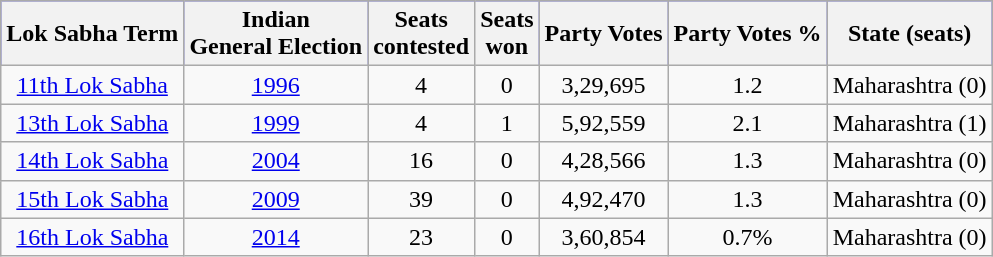<table class="wikitable sortable" style="text-align:center;">
<tr style="background:#00f;">
<th>Lok Sabha Term</th>
<th>Indian<br>General Election</th>
<th>Seats<br>contested</th>
<th>Seats<br>won</th>
<th>Party Votes</th>
<th>Party Votes %</th>
<th>State (seats)</th>
</tr>
<tr>
<td><a href='#'>11th Lok Sabha</a></td>
<td><a href='#'>1996</a></td>
<td>4</td>
<td>0</td>
<td>3,29,695</td>
<td>1.2</td>
<td>Maharashtra (0)</td>
</tr>
<tr>
<td><a href='#'>13th Lok Sabha</a></td>
<td><a href='#'>1999</a></td>
<td>4</td>
<td>1</td>
<td>5,92,559</td>
<td>2.1</td>
<td>Maharashtra (1)</td>
</tr>
<tr>
<td><a href='#'>14th Lok Sabha</a></td>
<td><a href='#'>2004</a></td>
<td>16</td>
<td>0</td>
<td>4,28,566</td>
<td>1.3</td>
<td>Maharashtra (0)</td>
</tr>
<tr>
<td><a href='#'>15th Lok Sabha</a></td>
<td><a href='#'>2009</a></td>
<td>39</td>
<td>0</td>
<td>4,92,470</td>
<td>1.3</td>
<td>Maharashtra (0)</td>
</tr>
<tr>
<td><a href='#'>16th Lok Sabha</a></td>
<td><a href='#'>2014</a></td>
<td>23</td>
<td>0</td>
<td>3,60,854</td>
<td>0.7%</td>
<td>Maharashtra (0)</td>
</tr>
</table>
